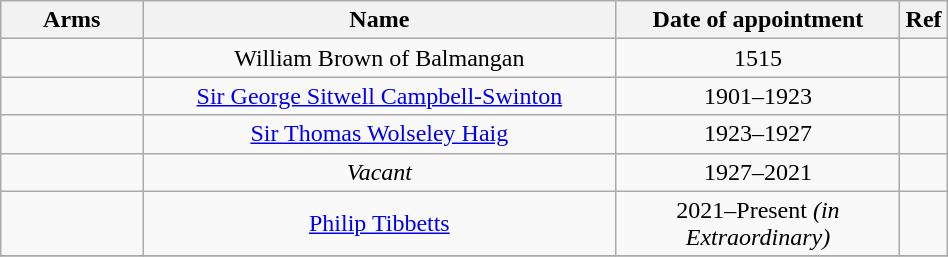<table class="wikitable" style="text-align:center; width:50%">
<tr>
<th>Arms</th>
<th style="width:50%">Name</th>
<th style="width:30%">Date of appointment</th>
<th style="width:5%">Ref</th>
</tr>
<tr>
<td></td>
<td>William Brown of Balmangan</td>
<td>1515</td>
<td></td>
</tr>
<tr>
<td></td>
<td><a href='#'>Sir George Sitwell Campbell-Swinton</a></td>
<td>1901–1923</td>
<td></td>
</tr>
<tr>
<td></td>
<td><a href='#'>Sir Thomas Wolseley Haig</a></td>
<td>1923–1927</td>
<td></td>
</tr>
<tr>
<td></td>
<td><em>Vacant</em></td>
<td>1927–2021</td>
<td></td>
</tr>
<tr>
<td></td>
<td><a href='#'>Philip Tibbetts</a></td>
<td>2021–Present <em>(in Extraordinary)</em></td>
<td></td>
</tr>
<tr>
</tr>
</table>
